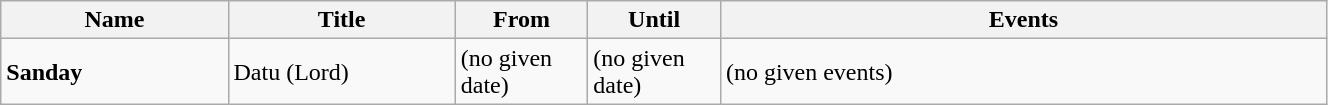<table width=70% class="wikitable">
<tr>
<th width=12%>Name</th>
<th width=12%>Title</th>
<th width=7%>From</th>
<th width=7%>Until</th>
<th width=32%>Events</th>
</tr>
<tr>
<td><strong>Sanday</strong></td>
<td>Datu (Lord)</td>
<td>(no given date)</td>
<td>(no given date)</td>
<td>(no given events)</td>
</tr>
</table>
